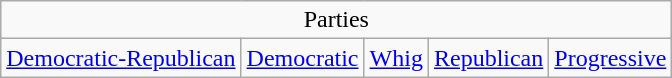<table class="wikitable">
<tr>
<td style="text-align:center;" colspan="5">Parties</td>
</tr>
<tr>
<td><a href='#'>Democratic-Republican</a></td>
<td><a href='#'>Democratic</a></td>
<td><a href='#'>Whig</a></td>
<td><a href='#'>Republican</a></td>
<td><a href='#'>Progressive</a></td>
</tr>
</table>
